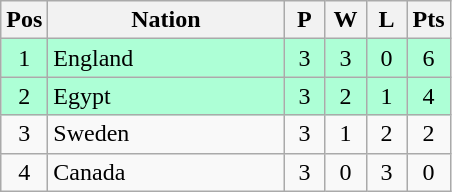<table class="wikitable" style="font-size: 100%">
<tr>
<th width=20>Pos</th>
<th width=150>Nation</th>
<th width=20>P</th>
<th width=20>W</th>
<th width=20>L</th>
<th width=20>Pts</th>
</tr>
<tr align=center style="background: #ADFFD6;">
<td>1</td>
<td align="left"> England</td>
<td>3</td>
<td>3</td>
<td>0</td>
<td>6</td>
</tr>
<tr align=center style="background: #ADFFD6;">
<td>2</td>
<td align="left"> Egypt</td>
<td>3</td>
<td>2</td>
<td>1</td>
<td>4</td>
</tr>
<tr align=center>
<td>3</td>
<td align="left"> Sweden</td>
<td>3</td>
<td>1</td>
<td>2</td>
<td>2</td>
</tr>
<tr align=center>
<td>4</td>
<td align="left"> Canada</td>
<td>3</td>
<td>0</td>
<td>3</td>
<td>0</td>
</tr>
</table>
